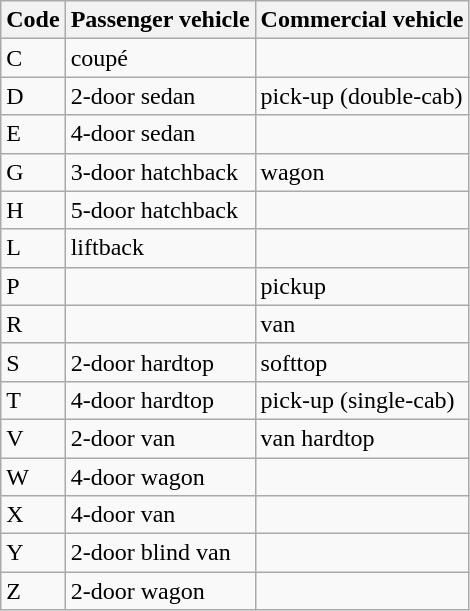<table class="wikitable">
<tr>
<th>Code</th>
<th>Passenger vehicle</th>
<th>Commercial vehicle</th>
</tr>
<tr>
<td>C</td>
<td>coupé</td>
<td></td>
</tr>
<tr>
<td>D</td>
<td>2-door sedan</td>
<td>pick-up (double-cab)</td>
</tr>
<tr>
<td>E</td>
<td>4-door sedan</td>
<td></td>
</tr>
<tr>
<td>G</td>
<td>3-door hatchback</td>
<td>wagon</td>
</tr>
<tr>
<td>H</td>
<td>5-door hatchback</td>
<td></td>
</tr>
<tr>
<td>L</td>
<td>liftback</td>
<td></td>
</tr>
<tr>
<td>P</td>
<td></td>
<td>pickup</td>
</tr>
<tr>
<td>R</td>
<td></td>
<td>van</td>
</tr>
<tr>
<td>S</td>
<td>2-door hardtop</td>
<td>softtop</td>
</tr>
<tr>
<td>T</td>
<td>4-door hardtop</td>
<td>pick-up (single-cab)</td>
</tr>
<tr>
<td>V</td>
<td>2-door van</td>
<td>van hardtop</td>
</tr>
<tr>
<td>W</td>
<td>4-door wagon</td>
<td></td>
</tr>
<tr>
<td>X</td>
<td>4-door van</td>
<td></td>
</tr>
<tr>
<td>Y</td>
<td>2-door blind van</td>
<td></td>
</tr>
<tr>
<td>Z</td>
<td>2-door wagon</td>
<td></td>
</tr>
</table>
